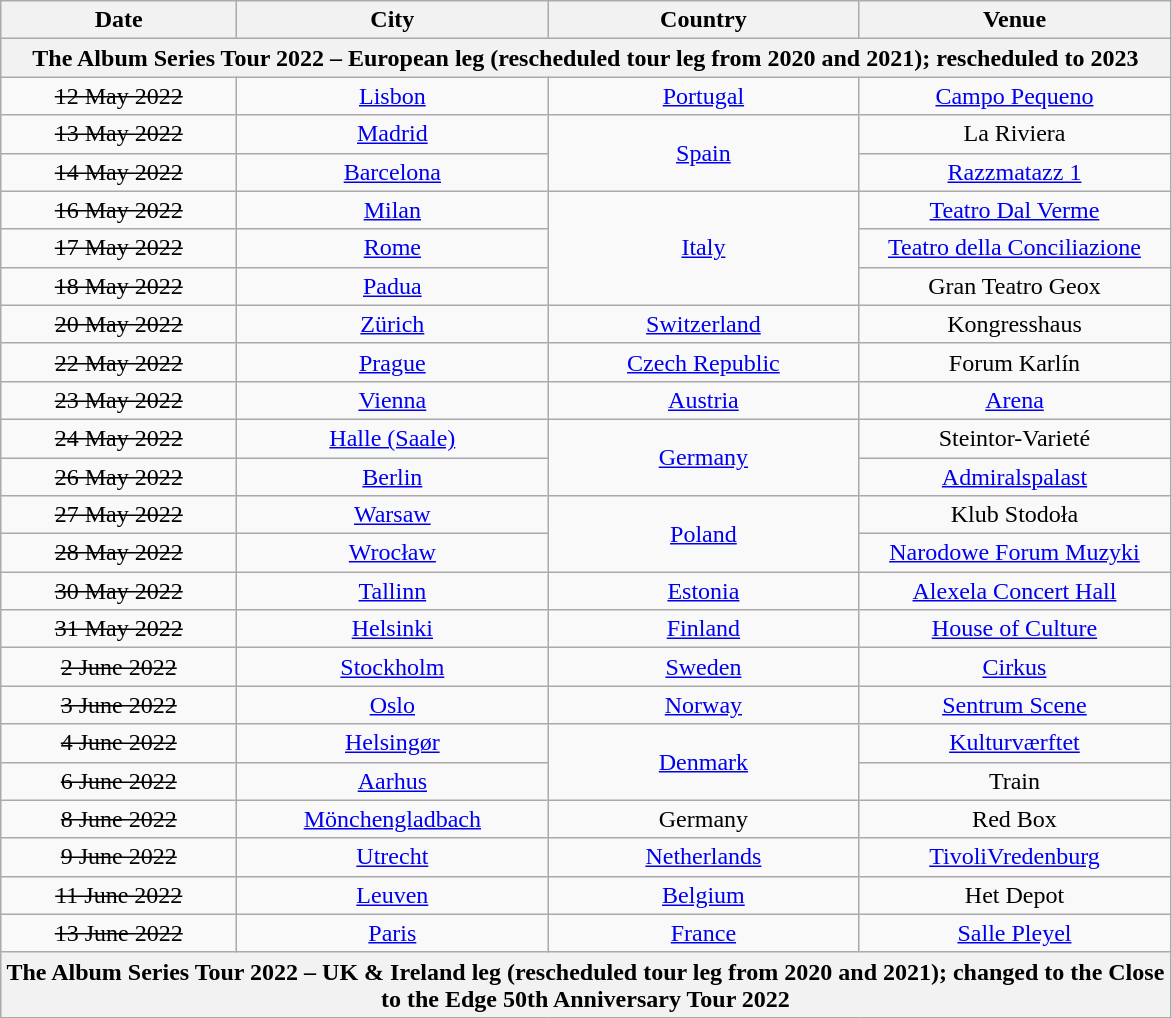<table class="wikitable" style="text-align:center;">
<tr>
<th style="width:150px;">Date</th>
<th style="width:200px;">City</th>
<th style="width:200px;">Country</th>
<th style="width:200px;">Venue</th>
</tr>
<tr>
<th colspan="4">The Album Series Tour 2022 – European leg  (rescheduled tour leg from 2020 and 2021); rescheduled to 2023</th>
</tr>
<tr>
<td><s>12 May 2022</s></td>
<td><a href='#'>Lisbon</a></td>
<td><a href='#'>Portugal</a></td>
<td><a href='#'>Campo Pequeno</a></td>
</tr>
<tr>
<td><s>13 May 2022</s></td>
<td><a href='#'>Madrid</a></td>
<td rowspan="2"><a href='#'>Spain</a></td>
<td>La Riviera</td>
</tr>
<tr>
<td><s>14 May 2022</s></td>
<td><a href='#'>Barcelona</a></td>
<td><a href='#'>Razzmatazz 1</a></td>
</tr>
<tr>
<td><s>16 May 2022</s></td>
<td><a href='#'>Milan</a></td>
<td rowspan="3"><a href='#'>Italy</a></td>
<td><a href='#'>Teatro Dal Verme</a></td>
</tr>
<tr>
<td><s>17 May 2022</s></td>
<td><a href='#'>Rome</a></td>
<td><a href='#'>Teatro della Conciliazione</a></td>
</tr>
<tr>
<td><s>18 May 2022</s></td>
<td><a href='#'>Padua</a></td>
<td>Gran Teatro Geox</td>
</tr>
<tr>
<td><s>20 May 2022</s></td>
<td><a href='#'>Zürich</a></td>
<td><a href='#'>Switzerland</a></td>
<td>Kongresshaus</td>
</tr>
<tr>
<td><s>22 May 2022</s></td>
<td><a href='#'>Prague</a></td>
<td><a href='#'>Czech Republic</a></td>
<td>Forum Karlín</td>
</tr>
<tr>
<td><s>23 May 2022</s></td>
<td><a href='#'>Vienna</a></td>
<td><a href='#'>Austria</a></td>
<td><a href='#'>Arena</a></td>
</tr>
<tr>
<td><s>24 May 2022</s></td>
<td><a href='#'>Halle (Saale)</a></td>
<td rowspan="2"><a href='#'>Germany</a></td>
<td>Steintor-Varieté</td>
</tr>
<tr>
<td><s>26 May 2022</s></td>
<td><a href='#'>Berlin</a></td>
<td><a href='#'>Admiralspalast</a></td>
</tr>
<tr>
<td><s>27 May 2022</s></td>
<td><a href='#'>Warsaw</a></td>
<td rowspan="2"><a href='#'>Poland</a></td>
<td>Klub Stodoła</td>
</tr>
<tr>
<td><s>28 May 2022</s></td>
<td><a href='#'>Wrocław</a></td>
<td><a href='#'>Narodowe Forum Muzyki</a></td>
</tr>
<tr>
<td><s>30 May 2022</s></td>
<td><a href='#'>Tallinn</a></td>
<td><a href='#'>Estonia</a></td>
<td><a href='#'>Alexela Concert Hall</a></td>
</tr>
<tr>
<td><s>31 May 2022</s></td>
<td><a href='#'>Helsinki</a></td>
<td><a href='#'>Finland</a></td>
<td><a href='#'>House of Culture</a></td>
</tr>
<tr>
<td><s>2 June 2022</s></td>
<td><a href='#'>Stockholm</a></td>
<td><a href='#'>Sweden</a></td>
<td><a href='#'>Cirkus</a></td>
</tr>
<tr>
<td><s>3 June 2022</s></td>
<td><a href='#'>Oslo</a></td>
<td><a href='#'>Norway</a></td>
<td><a href='#'>Sentrum Scene</a></td>
</tr>
<tr>
<td><s>4 June 2022</s></td>
<td><a href='#'>Helsingør</a></td>
<td rowspan="2"><a href='#'>Denmark</a></td>
<td><a href='#'>Kulturværftet</a></td>
</tr>
<tr>
<td><s>6 June 2022</s></td>
<td><a href='#'>Aarhus</a></td>
<td>Train</td>
</tr>
<tr>
<td><s>8 June 2022</s></td>
<td><a href='#'>Mönchengladbach</a></td>
<td>Germany</td>
<td>Red Box</td>
</tr>
<tr>
<td><s>9 June 2022</s></td>
<td><a href='#'>Utrecht</a></td>
<td><a href='#'>Netherlands</a></td>
<td><a href='#'>TivoliVredenburg</a></td>
</tr>
<tr>
<td><s>11 June 2022</s></td>
<td><a href='#'>Leuven</a></td>
<td><a href='#'>Belgium</a></td>
<td>Het Depot</td>
</tr>
<tr>
<td><s>13 June 2022</s></td>
<td><a href='#'>Paris</a></td>
<td><a href='#'>France</a></td>
<td><a href='#'>Salle Pleyel</a></td>
</tr>
<tr>
<th colspan="4">The Album Series Tour 2022 – UK & Ireland leg  (rescheduled tour leg from 2020 and 2021); changed to the Close to the Edge 50th Anniversary Tour 2022</th>
</tr>
</table>
